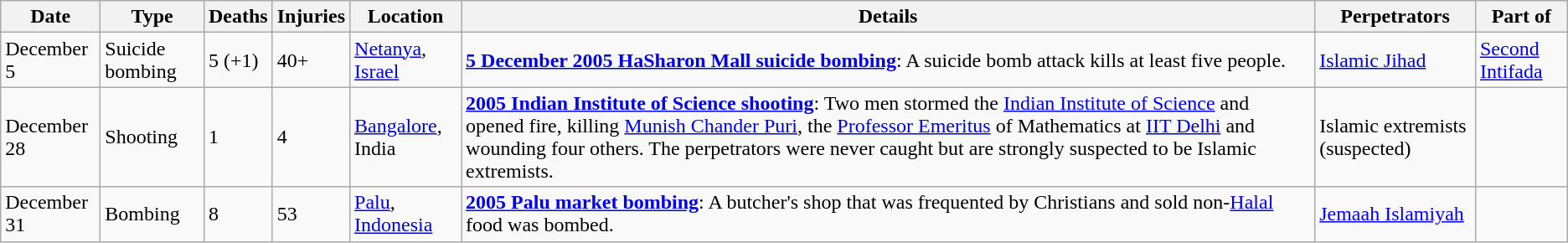<table class="wikitable sortable" id="terrorIncidents2005Dec">
<tr>
<th>Date</th>
<th>Type</th>
<th>Deaths</th>
<th>Injuries</th>
<th>Location</th>
<th>Details</th>
<th>Perpetrators</th>
<th>Part of</th>
</tr>
<tr>
<td>December 5</td>
<td>Suicide bombing</td>
<td>5 (+1)</td>
<td>40+</td>
<td><a href='#'>Netanya</a>, <a href='#'>Israel</a></td>
<td><strong><a href='#'>5 December 2005 HaSharon Mall suicide bombing</a></strong>: A suicide bomb attack kills at least five people.</td>
<td><a href='#'>Islamic Jihad</a></td>
<td><a href='#'>Second Intifada</a></td>
</tr>
<tr>
<td>December 28</td>
<td>Shooting</td>
<td>1</td>
<td>4</td>
<td><a href='#'>Bangalore</a>, India</td>
<td><strong><a href='#'>2005 Indian Institute of Science shooting</a></strong>: Two men stormed the <a href='#'>Indian Institute of Science</a> and opened fire, killing <a href='#'>Munish Chander Puri</a>, the <a href='#'>Professor Emeritus</a> of Mathematics at <a href='#'>IIT Delhi</a> and wounding four others. The perpetrators were never caught but are strongly suspected to be Islamic extremists.</td>
<td>Islamic extremists (suspected)</td>
<td></td>
</tr>
<tr>
<td>December 31</td>
<td>Bombing</td>
<td>8</td>
<td>53</td>
<td><a href='#'>Palu</a>, <a href='#'>Indonesia</a></td>
<td><strong><a href='#'>2005 Palu market bombing</a></strong>: A butcher's shop that was frequented by Christians and sold non-<a href='#'>Halal</a> food was bombed.</td>
<td><a href='#'>Jemaah Islamiyah</a></td>
<td></td>
</tr>
</table>
